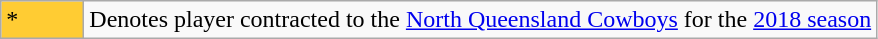<table class="wikitable">
<tr>
<td style="background:#FC3; width:3em;">*</td>
<td>Denotes player contracted to the <a href='#'>North Queensland Cowboys</a> for the <a href='#'>2018 season</a></td>
</tr>
</table>
